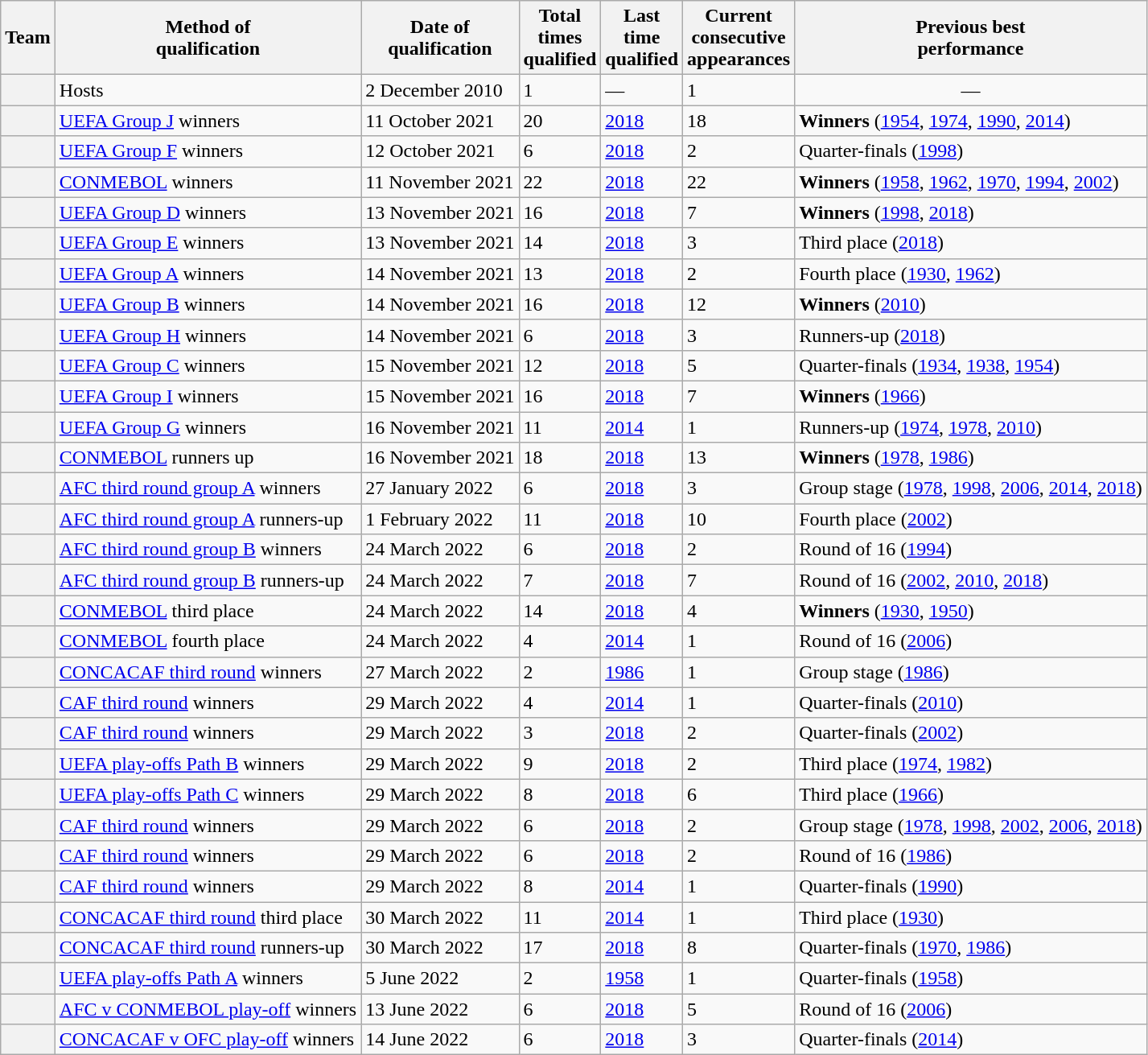<table class="wikitable sortable plainrowheaders sticky-header col3right col4center col5center col6center">
<tr>
<th scope="col">Team</th>
<th scope="col" data-sort-type="text">Method of<br>qualification</th>
<th scope="col" data-sort-type="date">Date of<br>qualification</th>
<th scope="col">Total<br>times<br>qualified</th>
<th scope="col">Last<br>time<br>qualified</th>
<th scope="col">Current<br>consecutive<br>appearances</th>
<th scope="col" data-sort-type="number">Previous best<br>performance</th>
</tr>
<tr>
<th scope="row"></th>
<td data-sort-value="a">Hosts</td>
<td>2 December 2010</td>
<td>1</td>
<td>—</td>
<td>1</td>
<td align="center" data-sort-value="1">—</td>
</tr>
<tr>
<th scope="row"></th>
<td data-sort-value="uefa.j"><a href='#'>UEFA Group J</a> winners</td>
<td>11 October 2021</td>
<td>20</td>
<td><a href='#'>2018</a></td>
<td>18</td>
<td data-sort-value="84"><strong>Winners</strong> (<a href='#'>1954</a>, <a href='#'>1974</a>, <a href='#'>1990</a>, <a href='#'>2014</a>)</td>
</tr>
<tr>
<th scope="row"></th>
<td data-sort-value="uefa.f"><a href='#'>UEFA Group F</a> winners</td>
<td>12 October 2021</td>
<td>6</td>
<td><a href='#'>2018</a></td>
<td>2</td>
<td data-sort-value="41">Quarter-finals (<a href='#'>1998</a>)</td>
</tr>
<tr>
<th scope="row"></th>
<td data-sort-value="conmebol1"><a href='#'>CONMEBOL</a> winners</td>
<td>11 November 2021</td>
<td>22</td>
<td><a href='#'>2018</a></td>
<td>22</td>
<td data-sort-value="85"><strong>Winners</strong> (<a href='#'>1958</a>, <a href='#'>1962</a>, <a href='#'>1970</a>, <a href='#'>1994</a>, <a href='#'>2002</a>)</td>
</tr>
<tr>
<th scope="row"></th>
<td data-sort-value="uefa.d"><a href='#'>UEFA Group D</a> winners</td>
<td>13 November 2021</td>
<td>16</td>
<td><a href='#'>2018</a></td>
<td>7</td>
<td data-sort-value="82"><strong>Winners</strong> (<a href='#'>1998</a>, <a href='#'>2018</a>)</td>
</tr>
<tr>
<th scope="row"></th>
<td data-sort-value="uefa.e"><a href='#'>UEFA Group E</a> winners</td>
<td>13 November 2021</td>
<td>14</td>
<td><a href='#'>2018</a></td>
<td>3</td>
<td data-sort-value="61">Third place (<a href='#'>2018</a>)</td>
</tr>
<tr>
<th scope="row"></th>
<td data-sort-value="uefa.a"><a href='#'>UEFA Group A</a> winners</td>
<td>14 November 2021</td>
<td>13</td>
<td><a href='#'>2018</a></td>
<td>2</td>
<td data-sort-value="52">Fourth place (<a href='#'>1930</a>, <a href='#'>1962</a>)</td>
</tr>
<tr>
<th scope="row"></th>
<td data-sort-value="uefa.b"><a href='#'>UEFA Group B</a> winners</td>
<td>14 November 2021</td>
<td>16</td>
<td><a href='#'>2018</a></td>
<td>12</td>
<td data-sort-value="81"><strong>Winners</strong> (<a href='#'>2010</a>)</td>
</tr>
<tr>
<th scope="row"></th>
<td data-sort-value="uefa.h"><a href='#'>UEFA Group H</a> winners</td>
<td>14 November 2021</td>
<td>6</td>
<td><a href='#'>2018</a></td>
<td>3</td>
<td data-sort-value="71">Runners-up (<a href='#'>2018</a>)</td>
</tr>
<tr>
<th scope="row"></th>
<td data-sort-value="uefa.c"><a href='#'>UEFA Group C</a> winners</td>
<td>15 November 2021</td>
<td>12</td>
<td><a href='#'>2018</a></td>
<td>5</td>
<td data-sort-value="43">Quarter-finals (<a href='#'>1934</a>, <a href='#'>1938</a>, <a href='#'>1954</a>)</td>
</tr>
<tr>
<th scope="row"></th>
<td data-sort-value="uefa.i"><a href='#'>UEFA Group I</a> winners</td>
<td>15 November 2021</td>
<td>16</td>
<td><a href='#'>2018</a></td>
<td>7</td>
<td data-sort-value="81"><strong>Winners</strong> (<a href='#'>1966</a>)</td>
</tr>
<tr>
<th scope="row"></th>
<td data-sort-value="uefa.g"><a href='#'>UEFA Group G</a> winners</td>
<td>16 November 2021</td>
<td>11</td>
<td><a href='#'>2014</a></td>
<td>1</td>
<td data-sort-value="73">Runners-up (<a href='#'>1974</a>, <a href='#'>1978</a>, <a href='#'>2010</a>)</td>
</tr>
<tr>
<th scope="row"></th>
<td data-sort-value="conmebol2"><a href='#'>CONMEBOL</a> runners up</td>
<td>16 November 2021</td>
<td>18</td>
<td><a href='#'>2018</a></td>
<td>13</td>
<td data-sort-value="82"><strong>Winners</strong> (<a href='#'>1978</a>, <a href='#'>1986</a>)</td>
</tr>
<tr>
<th scope="row"></th>
<td data-sort-value="afc.a1"><a href='#'>AFC third round group A</a> winners</td>
<td>27 January 2022</td>
<td>6</td>
<td><a href='#'>2018</a></td>
<td>3</td>
<td data-sort-value="25">Group stage (<a href='#'>1978</a>, <a href='#'>1998</a>, <a href='#'>2006</a>, <a href='#'>2014</a>, <a href='#'>2018</a>)</td>
</tr>
<tr>
<th scope="row"></th>
<td data-sort-value="afc.a2"><a href='#'>AFC third round group A</a> runners-up</td>
<td>1 February 2022</td>
<td>11</td>
<td><a href='#'>2018</a></td>
<td>10</td>
<td data-sort-value="51">Fourth place (<a href='#'>2002</a>)</td>
</tr>
<tr>
<th scope="row"></th>
<td data-sort-value="afc.b1"><a href='#'>AFC third round group B</a> winners</td>
<td>24 March 2022</td>
<td>6</td>
<td><a href='#'>2018</a></td>
<td>2</td>
<td data-sort-value="31">Round of 16 (<a href='#'>1994</a>)</td>
</tr>
<tr>
<th scope="row"></th>
<td data-sort-value="afc.b2"><a href='#'>AFC third round group B</a> runners-up</td>
<td>24 March 2022</td>
<td>7</td>
<td><a href='#'>2018</a></td>
<td>7</td>
<td data-sort-value="33">Round of 16 (<a href='#'>2002</a>, <a href='#'>2010</a>, <a href='#'>2018</a>)</td>
</tr>
<tr>
<th scope="row"></th>
<td data-sort-value="conmebol3"><a href='#'>CONMEBOL</a> third place</td>
<td>24 March 2022</td>
<td>14</td>
<td><a href='#'>2018</a></td>
<td>4</td>
<td data-sort-value="82"><strong>Winners</strong> (<a href='#'>1930</a>, <a href='#'>1950</a>)</td>
</tr>
<tr>
<th scope="row"></th>
<td data-sort-value="conmebol4"><a href='#'>CONMEBOL</a> fourth place</td>
<td>24 March 2022</td>
<td>4</td>
<td><a href='#'>2014</a></td>
<td>1</td>
<td data-sort-value="31">Round of 16 (<a href='#'>2006</a>)</td>
</tr>
<tr>
<th scope="row"></th>
<td data-sort-value="concacaf1"><a href='#'>CONCACAF third round</a> winners</td>
<td>27 March 2022</td>
<td>2</td>
<td><a href='#'>1986</a></td>
<td>1</td>
<td data-sort-value="21">Group stage (<a href='#'>1986</a>)</td>
</tr>
<tr>
<th scope="row"></th>
<td data-sort-value="caf"><a href='#'>CAF third round</a> winners</td>
<td>29 March 2022</td>
<td>4</td>
<td><a href='#'>2014</a></td>
<td>1</td>
<td data-sort-value="41">Quarter-finals (<a href='#'>2010</a>)</td>
</tr>
<tr>
<th scope="row"></th>
<td data-sort-value="caf"><a href='#'>CAF third round</a> winners</td>
<td>29 March 2022</td>
<td>3</td>
<td><a href='#'>2018</a></td>
<td>2</td>
<td data-sort-value="41">Quarter-finals (<a href='#'>2002</a>)</td>
</tr>
<tr>
<th scope="row"></th>
<td data-sort-value="uefa.pb"><a href='#'>UEFA play-offs Path B</a> winners</td>
<td>29 March 2022</td>
<td>9</td>
<td><a href='#'>2018</a></td>
<td>2</td>
<td data-sort-value="62">Third place (<a href='#'>1974</a>, <a href='#'>1982</a>)</td>
</tr>
<tr>
<th scope="row"></th>
<td data-sort-value="uefa.pc"><a href='#'>UEFA play-offs Path C</a> winners</td>
<td>29 March 2022</td>
<td>8</td>
<td><a href='#'>2018</a></td>
<td>6</td>
<td data-sort-value="61">Third place (<a href='#'>1966</a>)</td>
</tr>
<tr>
<th scope="row"></th>
<td data-sort-value="caf"><a href='#'>CAF third round</a> winners</td>
<td>29 March 2022</td>
<td>6</td>
<td><a href='#'>2018</a></td>
<td>2</td>
<td data-sort-value="25">Group stage (<a href='#'>1978</a>, <a href='#'>1998</a>, <a href='#'>2002</a>, <a href='#'>2006</a>, <a href='#'>2018</a>)</td>
</tr>
<tr>
<th scope="row"></th>
<td data-sort-value="caf"><a href='#'>CAF third round</a> winners</td>
<td>29 March 2022</td>
<td>6</td>
<td><a href='#'>2018</a></td>
<td>2</td>
<td data-sort-value="31">Round of 16 (<a href='#'>1986</a>)</td>
</tr>
<tr>
<th scope="row"></th>
<td data-sort-value="caf"><a href='#'>CAF third round</a> winners</td>
<td>29 March 2022</td>
<td>8</td>
<td><a href='#'>2014</a></td>
<td>1</td>
<td data-sort-value="41">Quarter-finals (<a href='#'>1990</a>)</td>
</tr>
<tr>
<th scope="row"></th>
<td data-sort-value="concacaf3"><a href='#'>CONCACAF third round</a> third place</td>
<td>30 March 2022</td>
<td>11</td>
<td><a href='#'>2014</a></td>
<td>1</td>
<td data-sort-value="61">Third place (<a href='#'>1930</a>)</td>
</tr>
<tr>
<th scope="row"></th>
<td data-sort-value="concacaf2"><a href='#'>CONCACAF third round</a> runners-up</td>
<td>30 March 2022</td>
<td>17</td>
<td><a href='#'>2018</a></td>
<td>8</td>
<td data-sort-value="42">Quarter-finals (<a href='#'>1970</a>, <a href='#'>1986</a>)</td>
</tr>
<tr>
<th scope="row"></th>
<td data-sort-value="uefa.pa"><a href='#'>UEFA play-offs Path A</a> winners</td>
<td>5 June 2022</td>
<td>2</td>
<td><a href='#'>1958</a></td>
<td>1</td>
<td data-sort-value="41">Quarter-finals (<a href='#'>1958</a>)</td>
</tr>
<tr>
<th scope="row"></th>
<td data-sort-value="z"><a href='#'>AFC v CONMEBOL play-off</a> winners</td>
<td>13 June 2022</td>
<td>6</td>
<td><a href='#'>2018</a></td>
<td>5</td>
<td data-sort-value="31">Round of 16 (<a href='#'>2006</a>)</td>
</tr>
<tr>
<th scope="row"></th>
<td data-sort-value="z"><a href='#'>CONCACAF v OFC play-off</a> winners</td>
<td>14 June 2022</td>
<td>6</td>
<td><a href='#'>2018</a></td>
<td>3</td>
<td data-sort-value="41">Quarter-finals (<a href='#'>2014</a>)</td>
</tr>
</table>
